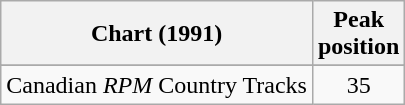<table class="wikitable sortable">
<tr>
<th>Chart (1991)</th>
<th>Peak<br>position</th>
</tr>
<tr>
</tr>
<tr>
<td>Canadian <em>RPM</em> Country Tracks</td>
<td align="center">35</td>
</tr>
</table>
